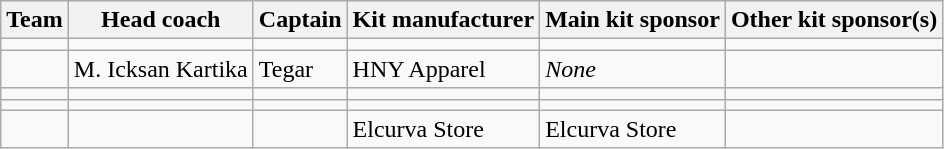<table class="wikitable">
<tr>
<th>Team</th>
<th>Head coach</th>
<th>Captain</th>
<th class="nowrap">Kit manufacturer</th>
<th>Main kit sponsor</th>
<th>Other kit sponsor(s)</th>
</tr>
<tr>
<td></td>
<td></td>
<td></td>
<td></td>
<td></td>
<td></td>
</tr>
<tr>
<td></td>
<td> M. Icksan Kartika</td>
<td> Tegar</td>
<td> HNY Apparel</td>
<td><em>None</em></td>
<td></td>
</tr>
<tr>
<td></td>
<td></td>
<td></td>
<td></td>
<td></td>
<td></td>
</tr>
<tr>
<td></td>
<td></td>
<td></td>
<td></td>
<td></td>
<td></td>
</tr>
<tr>
<td></td>
<td></td>
<td></td>
<td> Elcurva Store</td>
<td>Elcurva Store</td>
<td></td>
</tr>
</table>
